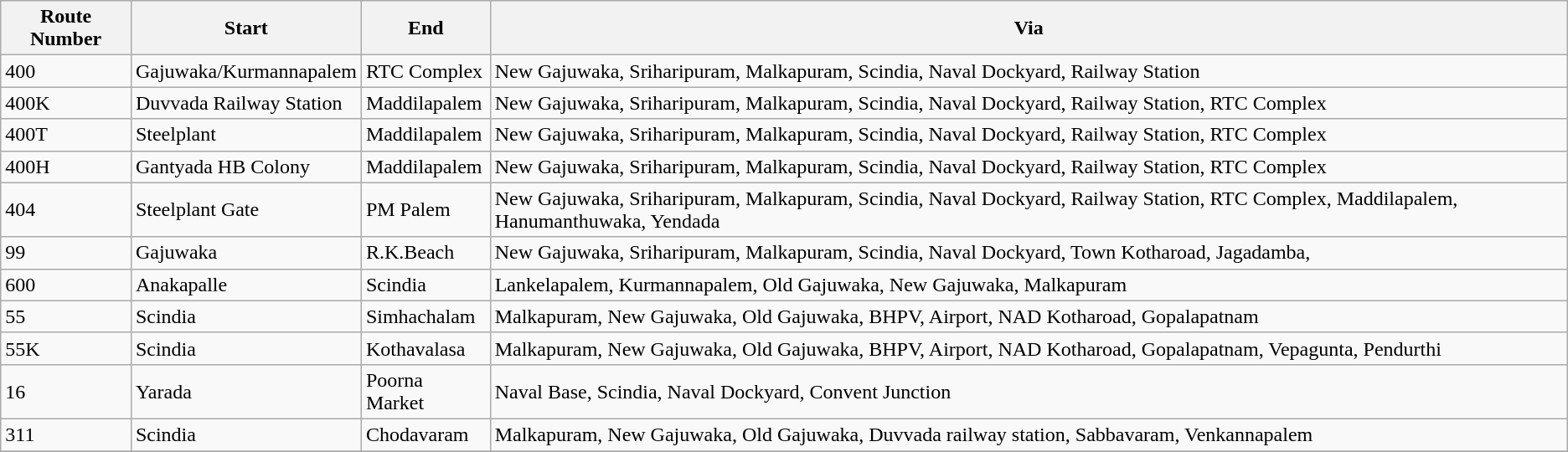<table class="sortable wikitable">
<tr>
<th>Route Number</th>
<th>Start</th>
<th>End</th>
<th>Via</th>
</tr>
<tr>
<td>400</td>
<td>Gajuwaka/Kurmannapalem</td>
<td>RTC Complex</td>
<td>New Gajuwaka, Sriharipuram, Malkapuram, Scindia, Naval Dockyard, Railway Station</td>
</tr>
<tr>
<td>400K</td>
<td>Duvvada Railway Station</td>
<td>Maddilapalem</td>
<td>New Gajuwaka, Sriharipuram, Malkapuram, Scindia, Naval Dockyard, Railway Station, RTC Complex</td>
</tr>
<tr>
<td>400T</td>
<td>Steelplant</td>
<td>Maddilapalem</td>
<td>New Gajuwaka, Sriharipuram, Malkapuram, Scindia, Naval Dockyard, Railway Station, RTC Complex</td>
</tr>
<tr>
<td>400H</td>
<td>Gantyada HB Colony</td>
<td>Maddilapalem</td>
<td>New Gajuwaka, Sriharipuram, Malkapuram, Scindia, Naval Dockyard, Railway Station, RTC Complex</td>
</tr>
<tr>
<td>404</td>
<td>Steelplant Gate</td>
<td>PM Palem</td>
<td>New Gajuwaka, Sriharipuram, Malkapuram, Scindia, Naval Dockyard, Railway Station, RTC Complex, Maddilapalem, Hanumanthuwaka, Yendada</td>
</tr>
<tr>
<td>99</td>
<td>Gajuwaka</td>
<td>R.K.Beach</td>
<td>New Gajuwaka, Sriharipuram, Malkapuram, Scindia, Naval Dockyard, Town Kotharoad, Jagadamba,</td>
</tr>
<tr>
<td>600</td>
<td>Anakapalle</td>
<td>Scindia</td>
<td>Lankelapalem, Kurmannapalem, Old Gajuwaka, New Gajuwaka, Malkapuram</td>
</tr>
<tr>
<td>55</td>
<td>Scindia</td>
<td>Simhachalam</td>
<td>Malkapuram, New Gajuwaka, Old Gajuwaka, BHPV, Airport, NAD Kotharoad, Gopalapatnam</td>
</tr>
<tr>
<td>55K</td>
<td>Scindia</td>
<td>Kothavalasa</td>
<td>Malkapuram, New Gajuwaka, Old Gajuwaka, BHPV, Airport, NAD Kotharoad, Gopalapatnam, Vepagunta, Pendurthi</td>
</tr>
<tr>
<td>16</td>
<td>Yarada</td>
<td>Poorna Market</td>
<td>Naval Base, Scindia, Naval Dockyard, Convent Junction</td>
</tr>
<tr>
<td>311</td>
<td>Scindia</td>
<td>Chodavaram</td>
<td>Malkapuram, New Gajuwaka, Old Gajuwaka, Duvvada railway station, Sabbavaram, Venkannapalem</td>
</tr>
<tr>
</tr>
</table>
